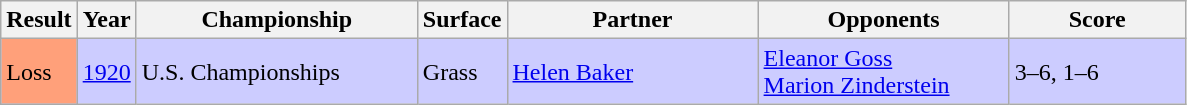<table class="sortable wikitable">
<tr>
<th style="width:40px">Result</th>
<th style="width:30px">Year</th>
<th style="width:180px">Championship</th>
<th style="width:50px">Surface</th>
<th style="width:160px">Partner</th>
<th style="width:160px">Opponents</th>
<th style="width:110px" class="unsortable">Score</th>
</tr>
<tr style="background:#ccf;">
<td style="background:#ffa07a;">Loss</td>
<td><a href='#'>1920</a></td>
<td>U.S. Championships</td>
<td>Grass</td>
<td> <a href='#'>Helen Baker</a></td>
<td> <a href='#'>Eleanor Goss</a> <br>  <a href='#'>Marion Zinderstein</a></td>
<td>3–6, 1–6</td>
</tr>
</table>
